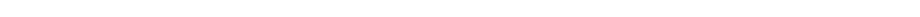<table style="width:66%; text-align:center;">
<tr style="color:white;">
<td style="background:"><strong>15</strong></td>
<td style="background:"><strong>27</strong></td>
<td style="background:"><strong>6</strong></td>
<td style="background:"><strong>57</strong></td>
</tr>
</table>
